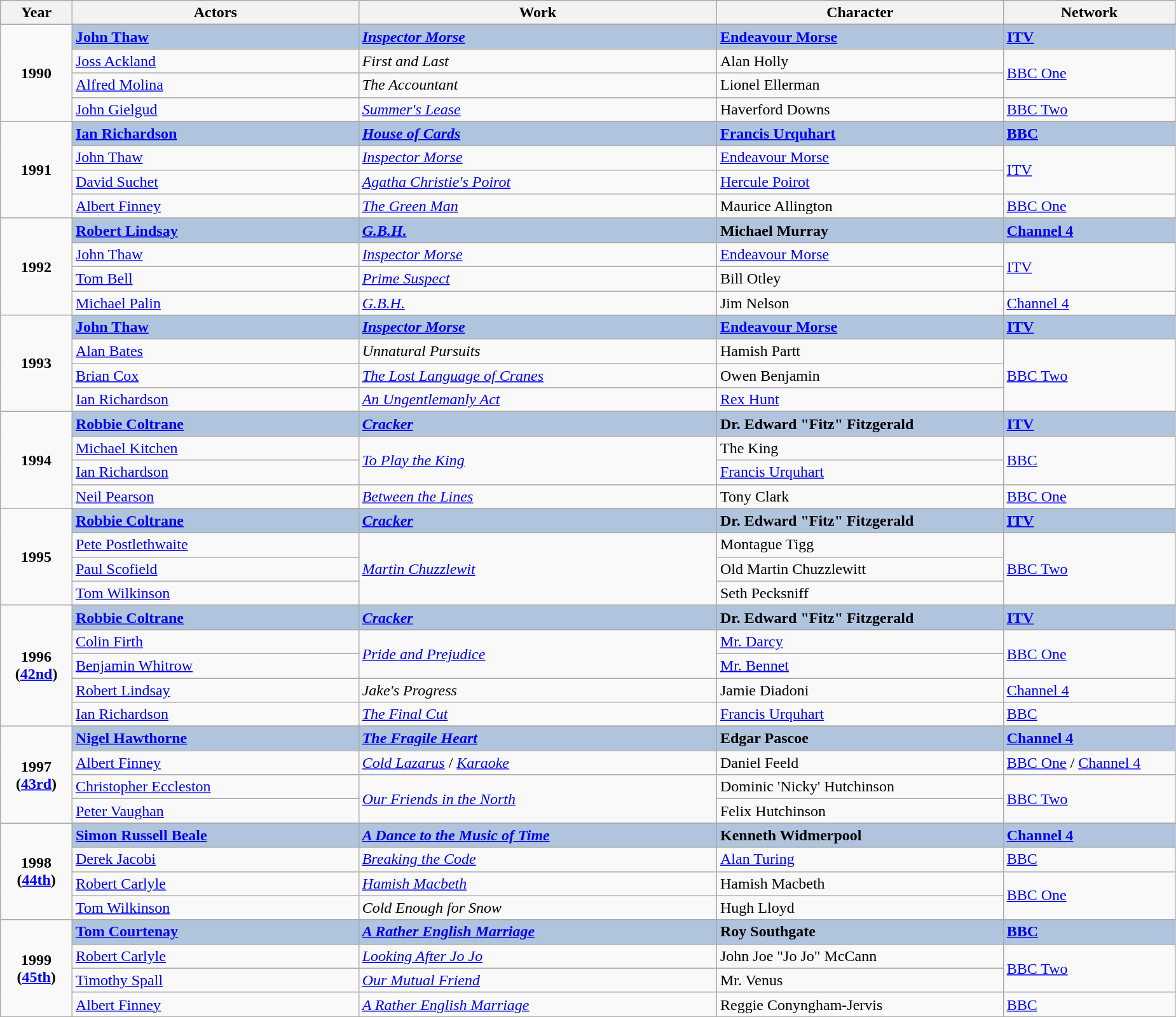<table class="wikitable">
<tr style="background:#bebebe;">
<th style="width:5%;">Year</th>
<th style="width:20%;">Actors</th>
<th style="width:25%;">Work</th>
<th style="width:20%;">Character</th>
<th style="width:12%;">Network</th>
</tr>
<tr>
<td rowspan=5 style="text-align:center"><strong>1990</strong></td>
</tr>
<tr style="background:#B0C4DE;">
<td><strong><a href='#'>John Thaw</a></strong></td>
<td><strong><em><a href='#'>Inspector Morse</a></em></strong></td>
<td><strong><a href='#'>Endeavour Morse</a></strong></td>
<td><strong><a href='#'>ITV</a></strong></td>
</tr>
<tr>
<td><a href='#'>Joss Ackland</a></td>
<td><em>First and Last</em></td>
<td>Alan Holly</td>
<td rowspan="2"><a href='#'>BBC One</a></td>
</tr>
<tr>
<td><a href='#'>Alfred Molina</a></td>
<td><em>The Accountant</em></td>
<td>Lionel Ellerman</td>
</tr>
<tr>
<td><a href='#'>John Gielgud</a></td>
<td><em><a href='#'>Summer's Lease</a></em></td>
<td>Haverford Downs</td>
<td><a href='#'>BBC Two</a></td>
</tr>
<tr>
<td rowspan=5 style="text-align:center"><strong>1991</strong></td>
</tr>
<tr style="background:#B0C4DE;">
<td><strong><a href='#'>Ian Richardson</a></strong></td>
<td><strong><em><a href='#'>House of Cards</a></em></strong></td>
<td><strong><a href='#'>Francis Urquhart</a></strong></td>
<td><strong><a href='#'>BBC</a></strong></td>
</tr>
<tr>
<td><a href='#'>John Thaw</a></td>
<td><em><a href='#'>Inspector Morse</a></em></td>
<td><a href='#'>Endeavour Morse</a></td>
<td rowspan="2"><a href='#'>ITV</a></td>
</tr>
<tr>
<td><a href='#'>David Suchet</a></td>
<td><em><a href='#'>Agatha Christie's Poirot</a></em></td>
<td><a href='#'>Hercule Poirot</a></td>
</tr>
<tr>
<td><a href='#'>Albert Finney</a></td>
<td><em><a href='#'>The Green Man</a></em></td>
<td>Maurice Allington</td>
<td><a href='#'>BBC One</a></td>
</tr>
<tr>
<td rowspan=5 style="text-align:center"><strong>1992</strong></td>
</tr>
<tr style="background:#B0C4DE;">
<td><strong><a href='#'>Robert Lindsay</a></strong></td>
<td><strong><em><a href='#'>G.B.H.</a></em></strong></td>
<td><strong>Michael Murray</strong></td>
<td><strong><a href='#'>Channel 4</a></strong></td>
</tr>
<tr>
<td><a href='#'>John Thaw</a></td>
<td><em><a href='#'>Inspector Morse</a></em></td>
<td><a href='#'>Endeavour Morse</a></td>
<td rowspan="2"><a href='#'>ITV</a></td>
</tr>
<tr>
<td><a href='#'>Tom Bell</a></td>
<td><em><a href='#'>Prime Suspect</a></em></td>
<td>Bill Otley</td>
</tr>
<tr>
<td><a href='#'>Michael Palin</a></td>
<td><em><a href='#'>G.B.H.</a></em></td>
<td>Jim Nelson</td>
<td><a href='#'>Channel 4</a></td>
</tr>
<tr>
<td rowspan=5 style="text-align:center"><strong>1993</strong></td>
</tr>
<tr style="background:#B0C4DE;">
<td><strong><a href='#'>John Thaw</a></strong></td>
<td><strong><em><a href='#'>Inspector Morse</a></em></strong></td>
<td><strong><a href='#'>Endeavour Morse</a></strong></td>
<td><strong><a href='#'>ITV</a></strong></td>
</tr>
<tr>
<td><a href='#'>Alan Bates</a></td>
<td><em>Unnatural Pursuits</em></td>
<td>Hamish Partt</td>
<td rowspan="3"><a href='#'>BBC Two</a></td>
</tr>
<tr>
<td><a href='#'>Brian Cox</a></td>
<td><em><a href='#'>The Lost Language of Cranes</a></em></td>
<td>Owen Benjamin</td>
</tr>
<tr>
<td><a href='#'>Ian Richardson</a></td>
<td><em><a href='#'>An Ungentlemanly Act</a></em></td>
<td><a href='#'>Rex Hunt</a></td>
</tr>
<tr>
<td rowspan=5 style="text-align:center"><strong>1994</strong></td>
</tr>
<tr style="background:#B0C4DE;">
<td><strong><a href='#'>Robbie Coltrane</a></strong></td>
<td><strong><em><a href='#'>Cracker</a></em></strong></td>
<td><strong>Dr. Edward "Fitz" Fitzgerald</strong></td>
<td><strong><a href='#'>ITV</a></strong></td>
</tr>
<tr>
<td><a href='#'>Michael Kitchen</a></td>
<td rowspan="2"><em><a href='#'>To Play the King</a></em></td>
<td>The King</td>
<td rowspan="2"><a href='#'>BBC</a></td>
</tr>
<tr>
<td><a href='#'>Ian Richardson</a></td>
<td><a href='#'>Francis Urquhart</a></td>
</tr>
<tr>
<td><a href='#'>Neil Pearson</a></td>
<td><em><a href='#'>Between the Lines</a></em></td>
<td>Tony Clark</td>
<td><a href='#'>BBC One</a></td>
</tr>
<tr>
<td rowspan=5 style="text-align:center"><strong>1995</strong></td>
</tr>
<tr style="background:#B0C4DE;">
<td><strong><a href='#'>Robbie Coltrane</a></strong></td>
<td><strong><em><a href='#'>Cracker</a></em></strong></td>
<td><strong>Dr. Edward "Fitz" Fitzgerald</strong></td>
<td><strong><a href='#'>ITV</a></strong></td>
</tr>
<tr>
<td><a href='#'>Pete Postlethwaite</a></td>
<td rowspan="3"><em><a href='#'>Martin Chuzzlewit</a></em></td>
<td>Montague Tigg</td>
<td rowspan="3"><a href='#'>BBC Two</a></td>
</tr>
<tr>
<td><a href='#'>Paul Scofield</a></td>
<td>Old Martin Chuzzlewitt</td>
</tr>
<tr>
<td><a href='#'>Tom Wilkinson</a></td>
<td>Seth Pecksniff</td>
</tr>
<tr>
<td rowspan=6 style="text-align:center"><strong>1996<br>(<a href='#'>42nd</a>)</strong></td>
</tr>
<tr style="background:#B0C4DE;">
<td><strong><a href='#'>Robbie Coltrane</a></strong></td>
<td><strong><em><a href='#'>Cracker</a></em></strong></td>
<td><strong>Dr. Edward "Fitz" Fitzgerald</strong></td>
<td><strong><a href='#'>ITV</a></strong></td>
</tr>
<tr>
<td><a href='#'>Colin Firth</a></td>
<td rowspan="2"><em><a href='#'>Pride and Prejudice</a></em></td>
<td><a href='#'>Mr. Darcy</a></td>
<td rowspan="2"><a href='#'>BBC One</a></td>
</tr>
<tr>
<td><a href='#'>Benjamin Whitrow</a></td>
<td><a href='#'>Mr. Bennet</a></td>
</tr>
<tr>
<td><a href='#'>Robert Lindsay</a></td>
<td><em>Jake's Progress</em></td>
<td>Jamie Diadoni</td>
<td><a href='#'>Channel 4</a></td>
</tr>
<tr>
<td><a href='#'>Ian Richardson</a></td>
<td><em><a href='#'>The Final Cut</a></em></td>
<td><a href='#'>Francis Urquhart</a></td>
<td><a href='#'>BBC</a></td>
</tr>
<tr>
<td rowspan=5 style="text-align:center"><strong>1997<br>(<a href='#'>43rd</a>)</strong></td>
</tr>
<tr style="background:#B0C4DE;">
<td><strong><a href='#'>Nigel Hawthorne</a></strong></td>
<td><strong><em><a href='#'>The Fragile Heart</a></em></strong></td>
<td><strong>Edgar Pascoe</strong></td>
<td><strong><a href='#'>Channel 4</a></strong></td>
</tr>
<tr>
<td><a href='#'>Albert Finney</a></td>
<td><em><a href='#'>Cold Lazarus</a></em> / <em><a href='#'>Karaoke</a></em></td>
<td>Daniel Feeld</td>
<td><a href='#'>BBC One</a> / <a href='#'>Channel 4</a></td>
</tr>
<tr>
<td><a href='#'>Christopher Eccleston</a></td>
<td rowspan="2"><em><a href='#'>Our Friends in the North</a></em></td>
<td>Dominic 'Nicky' Hutchinson</td>
<td rowspan="2"><a href='#'>BBC Two</a></td>
</tr>
<tr>
<td><a href='#'>Peter Vaughan</a></td>
<td>Felix Hutchinson</td>
</tr>
<tr>
<td rowspan=5 style="text-align:center"><strong>1998<br>(<a href='#'>44th</a>)</strong></td>
</tr>
<tr style="background:#B0C4DE;">
<td><strong><a href='#'>Simon Russell Beale</a></strong></td>
<td><strong><em><a href='#'>A Dance to the Music of Time</a></em></strong></td>
<td><strong>Kenneth Widmerpool</strong></td>
<td><strong><a href='#'>Channel 4</a></strong></td>
</tr>
<tr>
<td><a href='#'>Derek Jacobi</a></td>
<td><em><a href='#'>Breaking the Code</a></em></td>
<td><a href='#'>Alan Turing</a></td>
<td><a href='#'>BBC</a></td>
</tr>
<tr>
<td><a href='#'>Robert Carlyle</a></td>
<td><em><a href='#'>Hamish Macbeth</a></em></td>
<td>Hamish Macbeth</td>
<td rowspan="2"><a href='#'>BBC One</a></td>
</tr>
<tr>
<td><a href='#'>Tom Wilkinson</a></td>
<td><em>Cold Enough for Snow</em></td>
<td>Hugh Lloyd</td>
</tr>
<tr>
<td rowspan=5 style="text-align:center"><strong>1999<br>(<a href='#'>45th</a>)</strong></td>
</tr>
<tr style="background:#B0C4DE;">
<td><strong><a href='#'>Tom Courtenay</a></strong></td>
<td><strong><em><a href='#'>A Rather English Marriage</a></em></strong></td>
<td><strong>Roy Southgate</strong></td>
<td><strong><a href='#'>BBC</a></strong></td>
</tr>
<tr>
<td><a href='#'>Robert Carlyle</a></td>
<td><em><a href='#'>Looking After Jo Jo</a></em></td>
<td>John Joe "Jo Jo" McCann</td>
<td rowspan="2"><a href='#'>BBC Two</a></td>
</tr>
<tr>
<td><a href='#'>Timothy Spall</a></td>
<td><em><a href='#'>Our Mutual Friend</a></em></td>
<td>Mr. Venus</td>
</tr>
<tr>
<td><a href='#'>Albert Finney</a></td>
<td><em><a href='#'>A Rather English Marriage</a></em></td>
<td>Reggie Conyngham-Jervis</td>
<td><a href='#'>BBC</a></td>
</tr>
<tr>
</tr>
</table>
